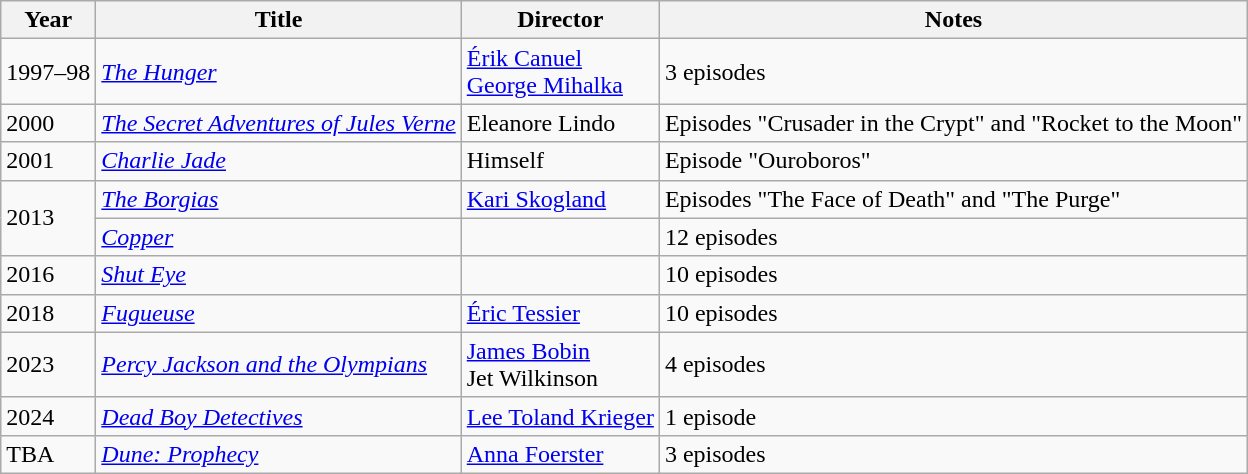<table class="wikitable">
<tr>
<th>Year</th>
<th>Title</th>
<th>Director</th>
<th>Notes</th>
</tr>
<tr>
<td>1997–98</td>
<td><em><a href='#'>The Hunger</a></em></td>
<td><a href='#'>Érik Canuel</a><br><a href='#'>George Mihalka</a></td>
<td>3 episodes</td>
</tr>
<tr>
<td>2000</td>
<td><em><a href='#'>The Secret Adventures of Jules Verne</a></em></td>
<td>Eleanore Lindo</td>
<td>Episodes "Crusader in the Crypt" and "Rocket to the Moon"</td>
</tr>
<tr>
<td>2001</td>
<td><em><a href='#'>Charlie Jade</a></em></td>
<td>Himself</td>
<td>Episode "Ouroboros"</td>
</tr>
<tr>
<td rowspan=2>2013</td>
<td><em><a href='#'>The Borgias</a></em></td>
<td><a href='#'>Kari Skogland</a></td>
<td>Episodes "The Face of Death" and "The Purge"</td>
</tr>
<tr>
<td><em><a href='#'>Copper</a></em></td>
<td></td>
<td>12 episodes</td>
</tr>
<tr>
<td>2016</td>
<td><em><a href='#'>Shut Eye</a></em></td>
<td></td>
<td>10 episodes</td>
</tr>
<tr>
<td>2018</td>
<td><em><a href='#'>Fugueuse</a></em></td>
<td><a href='#'>Éric Tessier</a></td>
<td>10 episodes</td>
</tr>
<tr>
<td>2023</td>
<td><em><a href='#'>Percy Jackson and the Olympians</a></em></td>
<td><a href='#'>James Bobin</a><br>Jet Wilkinson</td>
<td>4 episodes</td>
</tr>
<tr>
<td>2024</td>
<td><em><a href='#'>Dead Boy Detectives</a></em></td>
<td><a href='#'>Lee Toland Krieger</a></td>
<td>1 episode</td>
</tr>
<tr>
<td>TBA</td>
<td><em><a href='#'>Dune: Prophecy</a></em></td>
<td><a href='#'>Anna Foerster</a></td>
<td>3 episodes</td>
</tr>
</table>
